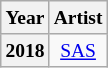<table class="wikitable mw-collapsible mw-collapsed" style="font-size:small; text-align:center">
<tr>
<th>Year</th>
<th>Artist</th>
</tr>
<tr>
<th>2018</th>
<td><a href='#'>SAS</a></td>
</tr>
</table>
